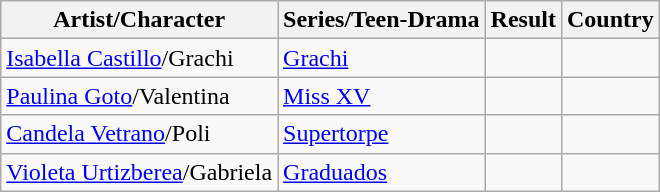<table class="wikitable">
<tr>
<th>Artist/Character</th>
<th>Series/Teen-Drama</th>
<th>Result</th>
<th>Country</th>
</tr>
<tr>
<td><a href='#'>Isabella Castillo</a>/Grachi</td>
<td><a href='#'>Grachi</a></td>
<td></td>
<td></td>
</tr>
<tr>
<td><a href='#'>Paulina Goto</a>/Valentina</td>
<td><a href='#'>Miss XV</a></td>
<td></td>
<td></td>
</tr>
<tr>
<td><a href='#'>Candela Vetrano</a>/Poli</td>
<td><a href='#'>Supertorpe</a></td>
<td></td>
<td></td>
</tr>
<tr>
<td><a href='#'>Violeta Urtizberea</a>/Gabriela</td>
<td><a href='#'>Graduados</a></td>
<td></td>
<td></td>
</tr>
</table>
